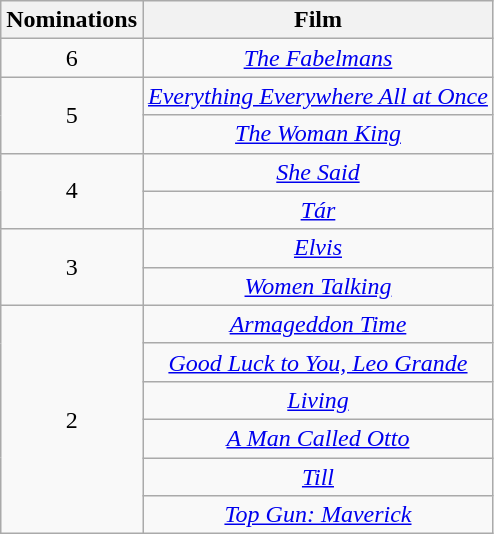<table class="wikitable plainrowheaders" style="text-align:center;">
<tr>
<th scope="col" style="width:55px;">Nominations</th>
<th scope="col" style="text-align:center;">Film</th>
</tr>
<tr>
<td scope="row" style="text-align:center;">6</td>
<td><em><a href='#'>The Fabelmans</a></em></td>
</tr>
<tr>
<td scope="row" rowspan="2" style="text-align:center;">5</td>
<td><em><a href='#'>Everything Everywhere All at Once</a></em></td>
</tr>
<tr>
<td><em><a href='#'>The Woman King</a></em></td>
</tr>
<tr>
<td scope="row" rowspan="2" style="text-align:center;">4</td>
<td><em><a href='#'>She Said</a></em></td>
</tr>
<tr>
<td><em><a href='#'>Tár</a></em></td>
</tr>
<tr>
<td scope="row" rowspan="2" style="text-align:center;">3</td>
<td><em><a href='#'>Elvis</a></em></td>
</tr>
<tr>
<td><em><a href='#'>Women Talking</a></em></td>
</tr>
<tr>
<td scope="row" rowspan="6" style="text-align:center;">2</td>
<td><em><a href='#'>Armageddon Time</a></em></td>
</tr>
<tr>
<td><em><a href='#'>Good Luck to You, Leo Grande</a></em></td>
</tr>
<tr>
<td><em><a href='#'>Living</a></em></td>
</tr>
<tr>
<td><em><a href='#'>A Man Called Otto</a></em></td>
</tr>
<tr>
<td><em><a href='#'>Till</a></em></td>
</tr>
<tr>
<td><em><a href='#'>Top Gun: Maverick</a></em></td>
</tr>
</table>
